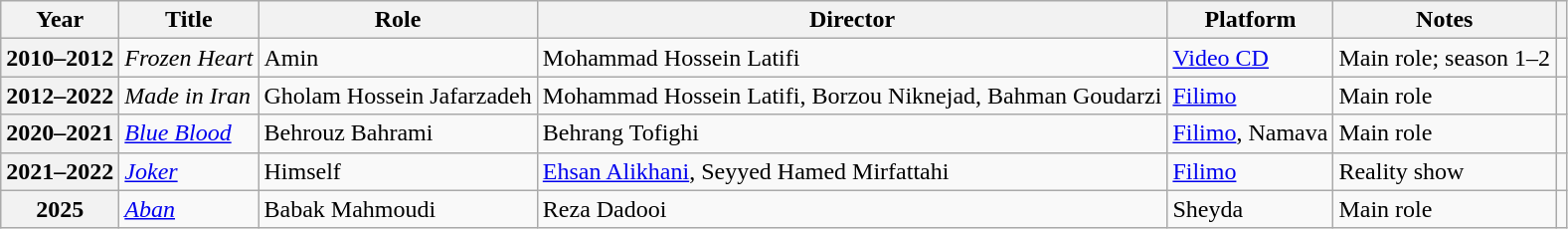<table class="wikitable plainrowheaders sortable"  style=font-size:100%>
<tr>
<th scope="col">Year</th>
<th scope="col">Title</th>
<th scope="col">Role</th>
<th scope="col">Director</th>
<th scope="col" class="unsortable">Platform</th>
<th>Notes</th>
<th scope="col" class="unsortable"></th>
</tr>
<tr>
<th scope=row>2010–2012</th>
<td><em>Frozen Heart</em></td>
<td>Amin</td>
<td>Mohammad Hossein Latifi</td>
<td><a href='#'>Video CD</a></td>
<td>Main role; season  1–2</td>
<td></td>
</tr>
<tr>
<th scope=row>2012–2022</th>
<td><em>Made in Iran</em></td>
<td>Gholam Hossein Jafarzadeh</td>
<td>Mohammad Hossein Latifi, Borzou Niknejad, Bahman Goudarzi</td>
<td><a href='#'>Filimo</a></td>
<td>Main role</td>
<td></td>
</tr>
<tr>
<th scope=row>2020–2021</th>
<td><em><a href='#'>Blue Blood</a></em></td>
<td>Behrouz Bahrami</td>
<td>Behrang Tofighi</td>
<td><a href='#'>Filimo</a>, Namava</td>
<td>Main role</td>
<td></td>
</tr>
<tr>
<th scope=row>2021–2022</th>
<td><em><a href='#'>Joker</a></em></td>
<td>Himself</td>
<td><a href='#'>Ehsan Alikhani</a>, Seyyed Hamed Mirfattahi</td>
<td><a href='#'>Filimo</a></td>
<td>Reality show</td>
<td></td>
</tr>
<tr>
<th scope="row">2025</th>
<td><em><a href='#'>Aban</a></em></td>
<td>Babak Mahmoudi</td>
<td>Reza Dadooi</td>
<td>Sheyda</td>
<td>Main role</td>
<td></td>
</tr>
</table>
